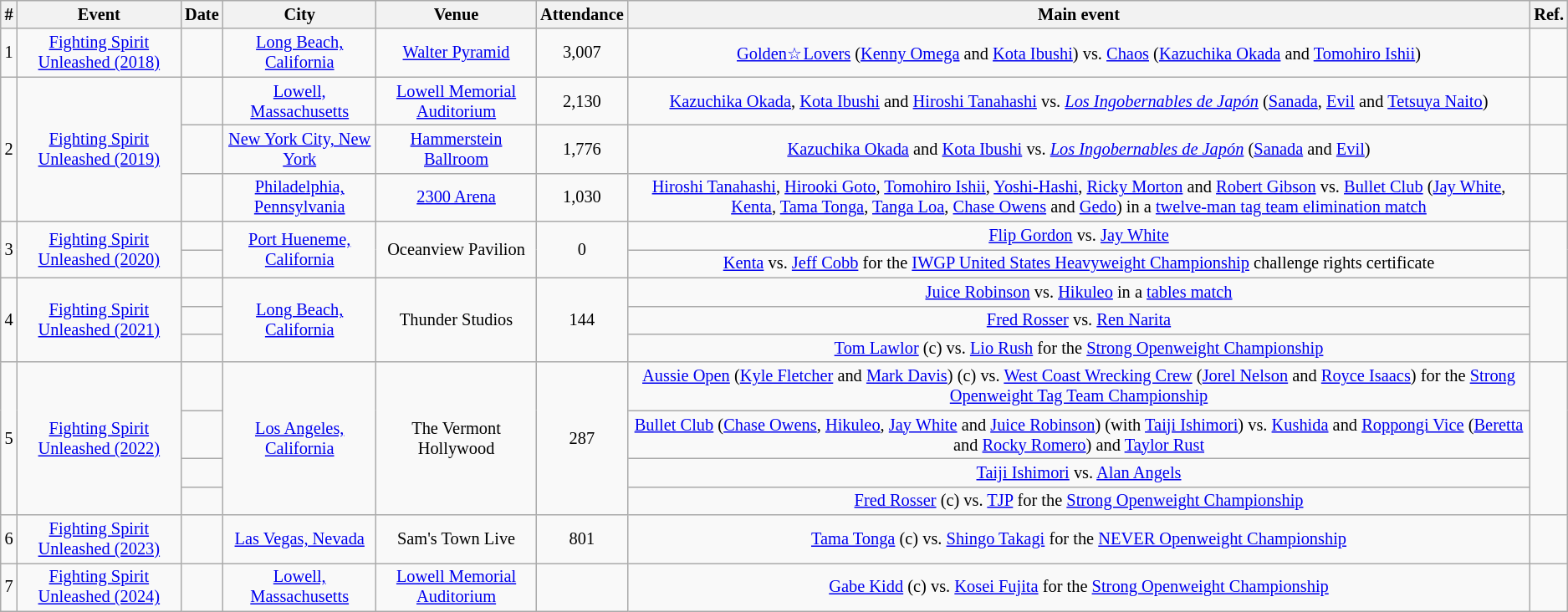<table class="sortable wikitable succession-box" style="font-size:85%; text-align:center;">
<tr>
<th>#</th>
<th>Event</th>
<th>Date</th>
<th>City</th>
<th>Venue</th>
<th>Attendance</th>
<th>Main event</th>
<th>Ref.</th>
</tr>
<tr>
<td>1</td>
<td><a href='#'>Fighting Spirit Unleashed (2018)</a></td>
<td></td>
<td><a href='#'>Long Beach, California</a></td>
<td><a href='#'>Walter Pyramid</a></td>
<td>3,007</td>
<td><a href='#'>Golden☆Lovers</a> (<a href='#'>Kenny Omega</a> and <a href='#'>Kota Ibushi</a>) vs. <a href='#'>Chaos</a> (<a href='#'>Kazuchika Okada</a> and <a href='#'>Tomohiro Ishii</a>)</td>
<td></td>
</tr>
<tr>
<td rowspan="3">2</td>
<td rowspan="3"><a href='#'>Fighting Spirit Unleashed (2019)</a></td>
<td></td>
<td><a href='#'>Lowell, Massachusetts</a></td>
<td><a href='#'>Lowell Memorial Auditorium</a></td>
<td>2,130</td>
<td><a href='#'>Kazuchika Okada</a>, <a href='#'>Kota Ibushi</a> and <a href='#'>Hiroshi Tanahashi</a> vs. <em><a href='#'>Los Ingobernables de Japón</a></em> (<a href='#'>Sanada</a>, <a href='#'>Evil</a> and <a href='#'>Tetsuya Naito</a>)</td>
<td></td>
</tr>
<tr>
<td></td>
<td><a href='#'>New York City, New York</a></td>
<td><a href='#'>Hammerstein Ballroom</a></td>
<td>1,776</td>
<td><a href='#'>Kazuchika Okada</a> and <a href='#'>Kota Ibushi</a> vs. <em><a href='#'>Los Ingobernables de Japón</a></em> (<a href='#'>Sanada</a> and <a href='#'>Evil</a>)</td>
<td></td>
</tr>
<tr>
<td></td>
<td><a href='#'>Philadelphia, Pennsylvania</a></td>
<td><a href='#'>2300 Arena</a></td>
<td>1,030</td>
<td><a href='#'>Hiroshi Tanahashi</a>, <a href='#'>Hirooki Goto</a>, <a href='#'>Tomohiro Ishii</a>, <a href='#'>Yoshi-Hashi</a>, <a href='#'>Ricky Morton</a> and <a href='#'>Robert Gibson</a> vs. <a href='#'>Bullet Club</a> (<a href='#'>Jay White</a>, <a href='#'>Kenta</a>, <a href='#'>Tama Tonga</a>, <a href='#'>Tanga Loa</a>, <a href='#'>Chase Owens</a> and <a href='#'>Gedo</a>) in a <a href='#'>twelve-man tag team elimination match</a></td>
<td></td>
</tr>
<tr>
<td rowspan="2">3</td>
<td rowspan="2"><a href='#'>Fighting Spirit Unleashed (2020)</a></td>
<td></td>
<td rowspan="2"><a href='#'>Port Hueneme, California</a></td>
<td rowspan="2">Oceanview Pavilion</td>
<td rowspan="2">0</td>
<td><a href='#'>Flip Gordon</a> vs. <a href='#'>Jay White</a></td>
<td rowspan="2"></td>
</tr>
<tr>
<td></td>
<td><a href='#'>Kenta</a> vs. <a href='#'>Jeff Cobb</a> for the <a href='#'>IWGP United States Heavyweight Championship</a> challenge rights certificate</td>
</tr>
<tr>
<td rowspan="3">4</td>
<td rowspan="3"><a href='#'>Fighting Spirit Unleashed (2021)</a></td>
<td></td>
<td rowspan="3"><a href='#'>Long Beach, California</a></td>
<td rowspan="3">Thunder Studios</td>
<td rowspan="3">144</td>
<td><a href='#'>Juice Robinson</a> vs. <a href='#'>Hikuleo</a> in a <a href='#'>tables match</a></td>
<td rowspan="3"></td>
</tr>
<tr>
<td></td>
<td><a href='#'>Fred Rosser</a> vs. <a href='#'>Ren Narita</a></td>
</tr>
<tr>
<td></td>
<td><a href='#'>Tom Lawlor</a> (c) vs. <a href='#'>Lio Rush</a> for the <a href='#'>Strong Openweight Championship</a></td>
</tr>
<tr>
<td rowspan="4">5</td>
<td rowspan="4"><a href='#'>Fighting Spirit Unleashed (2022)</a></td>
<td></td>
<td rowspan="4"><a href='#'>Los Angeles, California</a></td>
<td rowspan="4">The Vermont Hollywood</td>
<td rowspan="4">287</td>
<td><a href='#'>Aussie Open</a> (<a href='#'>Kyle Fletcher</a> and <a href='#'>Mark Davis</a>) (c) vs. <a href='#'>West Coast Wrecking Crew</a> (<a href='#'>Jorel Nelson</a> and <a href='#'>Royce Isaacs</a>) for the <a href='#'>Strong Openweight Tag Team Championship</a></td>
<td rowspan="4"></td>
</tr>
<tr>
<td></td>
<td><a href='#'>Bullet Club</a> (<a href='#'>Chase Owens</a>, <a href='#'>Hikuleo</a>, <a href='#'>Jay White</a> and <a href='#'>Juice Robinson</a>) (with <a href='#'>Taiji Ishimori</a>) vs. <a href='#'>Kushida</a> and <a href='#'>Roppongi Vice</a> (<a href='#'>Beretta</a> and <a href='#'>Rocky Romero</a>) and <a href='#'>Taylor Rust</a></td>
</tr>
<tr>
<td></td>
<td><a href='#'>Taiji Ishimori</a> vs. <a href='#'>Alan Angels</a></td>
</tr>
<tr>
<td></td>
<td><a href='#'>Fred Rosser</a> (c) vs. <a href='#'>TJP</a> for the <a href='#'>Strong Openweight Championship</a></td>
</tr>
<tr>
<td>6</td>
<td><a href='#'>Fighting Spirit Unleashed (2023)</a></td>
<td></td>
<td><a href='#'>Las Vegas, Nevada</a></td>
<td>Sam's Town Live</td>
<td>801</td>
<td><a href='#'>Tama Tonga</a> (c) vs. <a href='#'>Shingo Takagi</a> for the <a href='#'>NEVER Openweight Championship</a></td>
<td></td>
</tr>
<tr>
<td>7</td>
<td><a href='#'>Fighting Spirit Unleashed (2024)</a></td>
<td></td>
<td><a href='#'>Lowell, Massachusetts</a></td>
<td><a href='#'>Lowell Memorial Auditorium</a></td>
<td></td>
<td><a href='#'>Gabe Kidd</a> (c) vs. <a href='#'>Kosei Fujita</a> for the <a href='#'>Strong Openweight Championship</a></td>
<td></td>
</tr>
</table>
